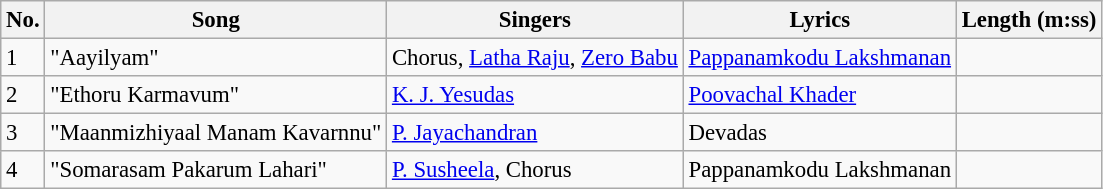<table class="wikitable" style="font-size:95%;">
<tr>
<th>No.</th>
<th>Song</th>
<th>Singers</th>
<th>Lyrics</th>
<th>Length (m:ss)</th>
</tr>
<tr>
<td>1</td>
<td>"Aayilyam"</td>
<td>Chorus, <a href='#'>Latha Raju</a>, <a href='#'>Zero Babu</a></td>
<td><a href='#'>Pappanamkodu Lakshmanan</a></td>
<td></td>
</tr>
<tr>
<td>2</td>
<td>"Ethoru Karmavum"</td>
<td><a href='#'>K. J. Yesudas</a></td>
<td><a href='#'>Poovachal Khader</a></td>
<td></td>
</tr>
<tr>
<td>3</td>
<td>"Maanmizhiyaal Manam Kavarnnu"</td>
<td><a href='#'>P. Jayachandran</a></td>
<td>Devadas</td>
<td></td>
</tr>
<tr>
<td>4</td>
<td>"Somarasam Pakarum Lahari"</td>
<td><a href='#'>P. Susheela</a>, Chorus</td>
<td>Pappanamkodu Lakshmanan</td>
<td></td>
</tr>
</table>
